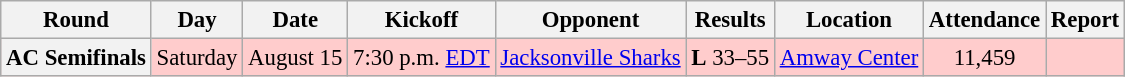<table class="wikitable" style="font-size: 95%;">
<tr>
<th>Round</th>
<th>Day</th>
<th>Date</th>
<th>Kickoff</th>
<th>Opponent</th>
<th>Results</th>
<th>Location</th>
<th>Attendance</th>
<th>Report</th>
</tr>
<tr style=background:#ffcccc>
<th align="center">AC Semifinals</th>
<td align="center">Saturday</td>
<td align="center">August 15</td>
<td align="center">7:30 p.m. <a href='#'>EDT</a></td>
<td align="center"><a href='#'>Jacksonville Sharks</a></td>
<td align="center"><strong>L</strong> 33–55</td>
<td align="center"><a href='#'>Amway Center</a></td>
<td align="center">11,459</td>
<td align="center"></td>
</tr>
</table>
